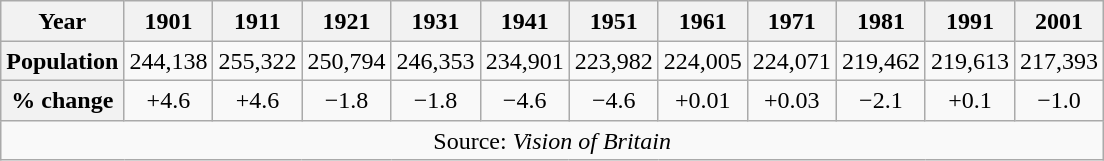<table class="wikitable" style=" border:0; text-align:center; line-height:120%;">
<tr>
<th>Year</th>
<th>1901</th>
<th>1911</th>
<th>1921</th>
<th>1931</th>
<th>1941</th>
<th>1951</th>
<th>1961</th>
<th>1971</th>
<th>1981</th>
<th>1991</th>
<th>2001</th>
</tr>
<tr style="text-align:center;">
<th>Population</th>
<td>244,138</td>
<td>255,322</td>
<td>250,794</td>
<td>246,353</td>
<td>234,901</td>
<td>223,982</td>
<td>224,005</td>
<td>224,071</td>
<td>219,462</td>
<td>219,613</td>
<td>217,393</td>
</tr>
<tr>
<th>% change</th>
<td>+4.6</td>
<td>+4.6</td>
<td>−1.8</td>
<td>−1.8</td>
<td>−4.6</td>
<td>−4.6</td>
<td>+0.01</td>
<td>+0.03</td>
<td>−2.1</td>
<td>+0.1</td>
<td>−1.0</td>
</tr>
<tr>
<td colspan="12" style="text-align:center;">Source: <em>Vision of Britain</em></td>
</tr>
</table>
